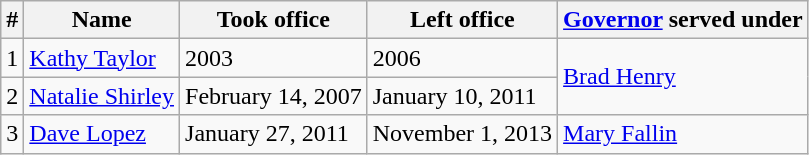<table class="wikitable">
<tr>
<th>#</th>
<th>Name</th>
<th>Took office</th>
<th>Left office</th>
<th><a href='#'>Governor</a> served under</th>
</tr>
<tr>
<td>1</td>
<td><a href='#'>Kathy Taylor</a></td>
<td>2003</td>
<td>2006</td>
<td rowspan=2 ><a href='#'>Brad Henry</a></td>
</tr>
<tr>
<td>2</td>
<td><a href='#'>Natalie Shirley</a></td>
<td>February 14, 2007</td>
<td>January 10, 2011</td>
</tr>
<tr>
<td>3</td>
<td><a href='#'>Dave Lopez</a></td>
<td>January 27, 2011</td>
<td>November 1, 2013</td>
<td><a href='#'>Mary Fallin</a></td>
</tr>
</table>
